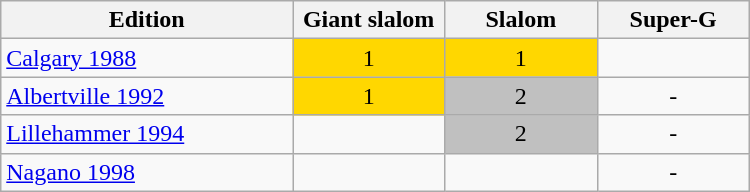<table class="wikitable" width=500px style="font-size:100%; text-align:center;">
<tr>
<th width=200px>Edition</th>
<th width=100px>Giant slalom</th>
<th width=100px>Slalom</th>
<th width=100px>Super-G</th>
</tr>
<tr>
<td align=left> <a href='#'>Calgary 1988</a></td>
<td bgcolor=gold>1</td>
<td bgcolor=gold>1</td>
<td></td>
</tr>
<tr>
<td align=left> <a href='#'>Albertville 1992</a></td>
<td bgcolor=gold>1</td>
<td bgcolor=silver>2</td>
<td>-</td>
</tr>
<tr>
<td align=left> <a href='#'>Lillehammer 1994</a></td>
<td></td>
<td bgcolor=silver>2</td>
<td>-</td>
</tr>
<tr>
<td align=left> <a href='#'>Nagano 1998</a></td>
<td></td>
<td></td>
<td>-</td>
</tr>
</table>
